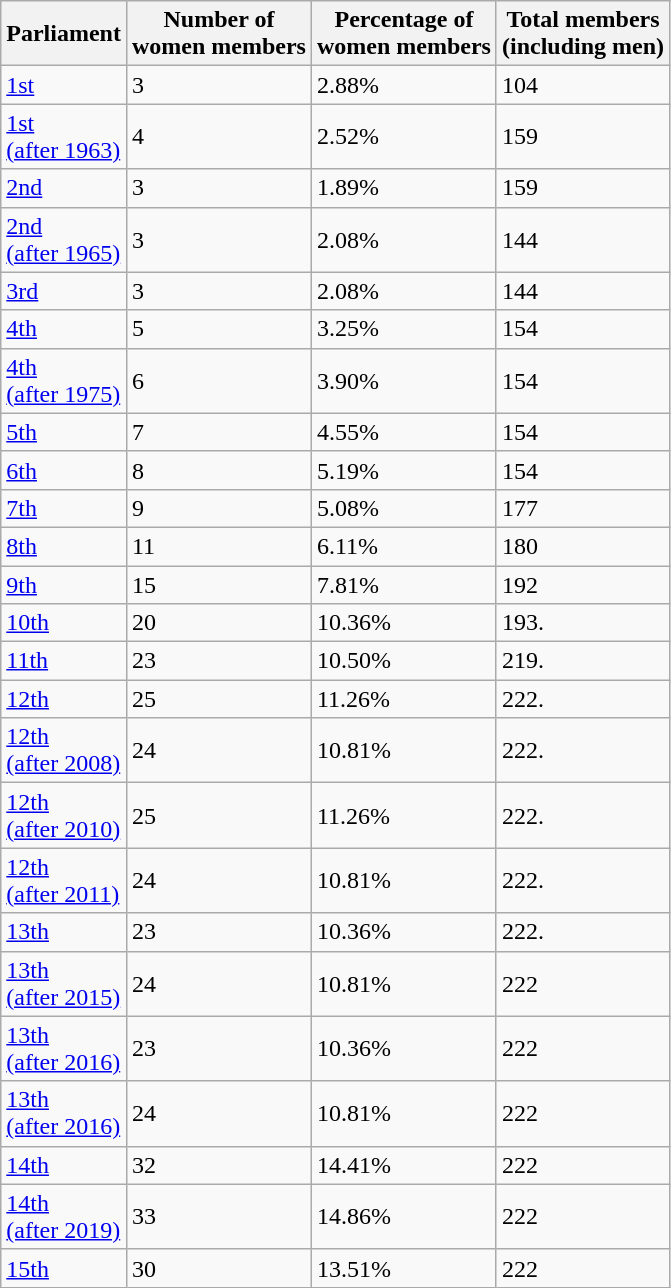<table class=wikitable sortable>
<tr>
<th>Parliament</th>
<th>Number of<br>women members</th>
<th>Percentage of<br>women members</th>
<th>Total members<br>(including men)</th>
</tr>
<tr>
<td><a href='#'>1st</a></td>
<td>3</td>
<td>2.88%</td>
<td>104</td>
</tr>
<tr>
<td><a href='#'>1st<br>(after 1963)</a></td>
<td>4</td>
<td>2.52%</td>
<td>159</td>
</tr>
<tr>
<td><a href='#'>2nd</a></td>
<td>3</td>
<td>1.89%</td>
<td>159</td>
</tr>
<tr>
<td><a href='#'>2nd<br>(after 1965)</a></td>
<td>3</td>
<td>2.08%</td>
<td>144</td>
</tr>
<tr>
<td><a href='#'>3rd</a></td>
<td>3</td>
<td>2.08%</td>
<td>144</td>
</tr>
<tr>
<td><a href='#'>4th</a></td>
<td>5</td>
<td>3.25%</td>
<td>154</td>
</tr>
<tr>
<td><a href='#'>4th<br>(after 1975)</a></td>
<td>6</td>
<td>3.90%</td>
<td>154</td>
</tr>
<tr>
<td><a href='#'>5th</a></td>
<td>7</td>
<td>4.55%</td>
<td>154</td>
</tr>
<tr>
<td><a href='#'>6th</a></td>
<td>8</td>
<td>5.19%</td>
<td>154</td>
</tr>
<tr>
<td><a href='#'>7th</a></td>
<td>9</td>
<td>5.08%</td>
<td>177</td>
</tr>
<tr>
<td><a href='#'>8th</a></td>
<td>11</td>
<td>6.11%</td>
<td>180</td>
</tr>
<tr>
<td><a href='#'>9th</a></td>
<td>15</td>
<td>7.81%</td>
<td>192</td>
</tr>
<tr>
<td><a href='#'>10th</a></td>
<td>20</td>
<td>10.36%</td>
<td>193.</td>
</tr>
<tr>
<td><a href='#'>11th</a></td>
<td>23</td>
<td>10.50%</td>
<td>219.</td>
</tr>
<tr>
<td><a href='#'>12th</a></td>
<td>25</td>
<td>11.26%</td>
<td>222.</td>
</tr>
<tr>
<td><a href='#'>12th<br>(after 2008)</a></td>
<td>24</td>
<td>10.81%</td>
<td>222.</td>
</tr>
<tr>
<td><a href='#'>12th<br>(after 2010)</a></td>
<td>25</td>
<td>11.26%</td>
<td>222.</td>
</tr>
<tr>
<td><a href='#'>12th<br>(after 2011)</a></td>
<td>24</td>
<td>10.81%</td>
<td>222.</td>
</tr>
<tr>
<td><a href='#'>13th</a></td>
<td>23</td>
<td>10.36%</td>
<td>222.</td>
</tr>
<tr>
<td><a href='#'>13th<br>(after 2015)</a></td>
<td>24</td>
<td>10.81%</td>
<td>222</td>
</tr>
<tr>
<td><a href='#'>13th<br>(after 2016)</a></td>
<td>23</td>
<td>10.36%</td>
<td>222</td>
</tr>
<tr>
<td><a href='#'>13th<br>(after 2016)</a></td>
<td>24</td>
<td>10.81%</td>
<td>222</td>
</tr>
<tr>
<td><a href='#'>14th</a></td>
<td>32</td>
<td>14.41%</td>
<td>222</td>
</tr>
<tr>
<td><a href='#'>14th<br>(after 2019)</a></td>
<td>33</td>
<td>14.86%</td>
<td>222</td>
</tr>
<tr>
<td><a href='#'>15th</a></td>
<td>30</td>
<td>13.51%</td>
<td>222</td>
</tr>
</table>
